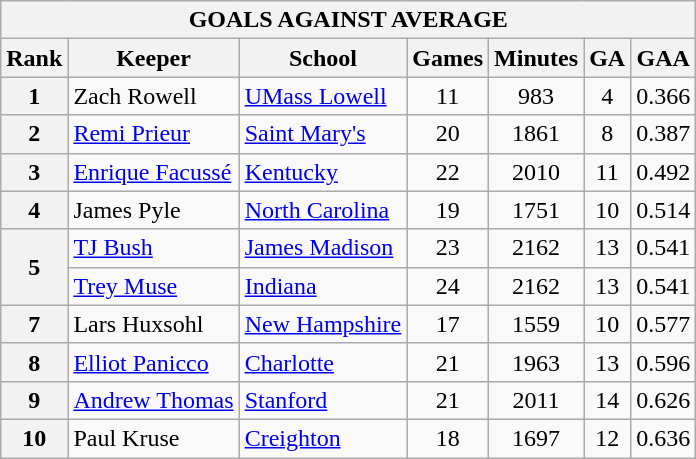<table class="wikitable">
<tr>
<th colspan=7>GOALS AGAINST AVERAGE</th>
</tr>
<tr>
<th>Rank</th>
<th>Keeper</th>
<th>School</th>
<th>Games</th>
<th>Minutes</th>
<th>GA</th>
<th>GAA</th>
</tr>
<tr>
<th>1</th>
<td>Zach Rowell</td>
<td><a href='#'>UMass Lowell</a></td>
<td style="text-align:center;">11</td>
<td style="text-align:center;">983</td>
<td style="text-align:center;">4</td>
<td style="text-align:center;">0.366</td>
</tr>
<tr>
<th>2</th>
<td><a href='#'>Remi Prieur</a></td>
<td><a href='#'>Saint Mary's</a></td>
<td style="text-align:center;">20</td>
<td style="text-align:center;">1861</td>
<td style="text-align:center;">8</td>
<td style="text-align:center;">0.387</td>
</tr>
<tr>
<th>3</th>
<td><a href='#'>Enrique Facussé</a></td>
<td><a href='#'>Kentucky</a></td>
<td style="text-align:center;">22</td>
<td style="text-align:center;">2010</td>
<td style="text-align:center;">11</td>
<td style="text-align:center;">0.492</td>
</tr>
<tr>
<th>4</th>
<td>James Pyle</td>
<td><a href='#'>North Carolina</a></td>
<td style="text-align:center;">19</td>
<td style="text-align:center;">1751</td>
<td style="text-align:center;">10</td>
<td style="text-align:center;">0.514</td>
</tr>
<tr>
<th rowspan="2">5</th>
<td><a href='#'>TJ Bush</a></td>
<td><a href='#'>James Madison</a></td>
<td style="text-align:center;">23</td>
<td style="text-align:center;">2162</td>
<td style="text-align:center;">13</td>
<td style="text-align:center;">0.541</td>
</tr>
<tr>
<td><a href='#'>Trey Muse</a></td>
<td><a href='#'>Indiana</a></td>
<td style="text-align:center;">24</td>
<td style="text-align:center;">2162</td>
<td style="text-align:center;">13</td>
<td style="text-align:center;">0.541</td>
</tr>
<tr>
<th>7</th>
<td>Lars Huxsohl</td>
<td><a href='#'>New Hampshire</a></td>
<td style="text-align:center;">17</td>
<td style="text-align:center;">1559</td>
<td style="text-align:center;">10</td>
<td style="text-align:center;">0.577</td>
</tr>
<tr>
<th>8</th>
<td><a href='#'>Elliot Panicco</a></td>
<td><a href='#'>Charlotte</a></td>
<td style="text-align:center;">21</td>
<td style="text-align:center;">1963</td>
<td style="text-align:center;">13</td>
<td style="text-align:center;">0.596</td>
</tr>
<tr>
<th>9</th>
<td><a href='#'>Andrew Thomas</a></td>
<td><a href='#'>Stanford</a></td>
<td style="text-align:center;">21</td>
<td style="text-align:center;">2011</td>
<td style="text-align:center;">14</td>
<td style="text-align:center;">0.626</td>
</tr>
<tr>
<th>10</th>
<td>Paul Kruse</td>
<td><a href='#'>Creighton</a></td>
<td style="text-align:center;">18</td>
<td style="text-align:center;">1697</td>
<td style="text-align:center;">12</td>
<td style="text-align:center;">0.636</td>
</tr>
</table>
